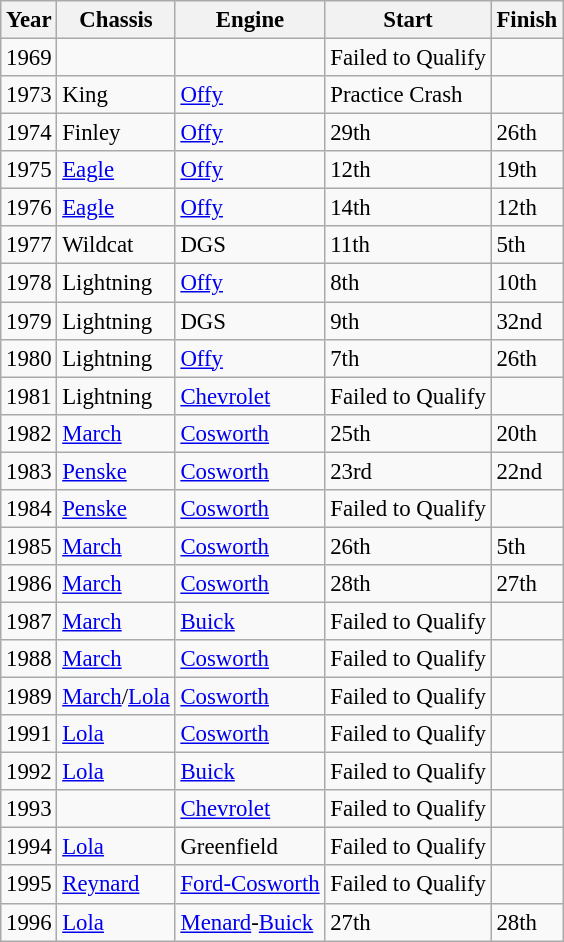<table class="wikitable" style="font-size: 95%;">
<tr>
<th>Year</th>
<th>Chassis</th>
<th>Engine</th>
<th>Start</th>
<th>Finish</th>
</tr>
<tr>
<td>1969</td>
<td></td>
<td></td>
<td>Failed to Qualify</td>
<td></td>
</tr>
<tr>
<td>1973</td>
<td>King</td>
<td><a href='#'>Offy</a></td>
<td>Practice Crash</td>
<td></td>
</tr>
<tr>
<td>1974</td>
<td>Finley</td>
<td><a href='#'>Offy</a></td>
<td>29th</td>
<td>26th</td>
</tr>
<tr>
<td>1975</td>
<td><a href='#'>Eagle</a></td>
<td><a href='#'>Offy</a></td>
<td>12th</td>
<td>19th</td>
</tr>
<tr>
<td>1976</td>
<td><a href='#'>Eagle</a></td>
<td><a href='#'>Offy</a></td>
<td>14th</td>
<td>12th</td>
</tr>
<tr>
<td>1977</td>
<td>Wildcat</td>
<td>DGS</td>
<td>11th</td>
<td>5th</td>
</tr>
<tr>
<td>1978</td>
<td>Lightning</td>
<td><a href='#'>Offy</a></td>
<td>8th</td>
<td>10th</td>
</tr>
<tr>
<td>1979</td>
<td>Lightning</td>
<td>DGS</td>
<td>9th</td>
<td>32nd</td>
</tr>
<tr>
<td>1980</td>
<td>Lightning</td>
<td><a href='#'>Offy</a></td>
<td>7th</td>
<td>26th</td>
</tr>
<tr>
<td>1981</td>
<td>Lightning</td>
<td><a href='#'>Chevrolet</a></td>
<td>Failed to Qualify</td>
<td></td>
</tr>
<tr>
<td>1982</td>
<td><a href='#'>March</a></td>
<td><a href='#'>Cosworth</a></td>
<td>25th</td>
<td>20th</td>
</tr>
<tr>
<td>1983</td>
<td><a href='#'>Penske</a></td>
<td><a href='#'>Cosworth</a></td>
<td>23rd</td>
<td>22nd</td>
</tr>
<tr>
<td>1984</td>
<td><a href='#'>Penske</a></td>
<td><a href='#'>Cosworth</a></td>
<td>Failed to Qualify</td>
<td></td>
</tr>
<tr>
<td>1985</td>
<td><a href='#'>March</a></td>
<td><a href='#'>Cosworth</a></td>
<td>26th</td>
<td>5th</td>
</tr>
<tr>
<td>1986</td>
<td><a href='#'>March</a></td>
<td><a href='#'>Cosworth</a></td>
<td>28th</td>
<td>27th</td>
</tr>
<tr>
<td>1987</td>
<td><a href='#'>March</a></td>
<td><a href='#'>Buick</a></td>
<td>Failed to Qualify</td>
<td></td>
</tr>
<tr>
<td>1988</td>
<td><a href='#'>March</a></td>
<td><a href='#'>Cosworth</a></td>
<td>Failed to Qualify</td>
<td></td>
</tr>
<tr>
<td>1989</td>
<td><a href='#'>March</a>/<a href='#'>Lola</a></td>
<td><a href='#'>Cosworth</a></td>
<td>Failed to Qualify</td>
<td></td>
</tr>
<tr>
<td>1991</td>
<td><a href='#'>Lola</a></td>
<td><a href='#'>Cosworth</a></td>
<td>Failed to Qualify</td>
<td></td>
</tr>
<tr>
<td>1992</td>
<td><a href='#'>Lola</a></td>
<td><a href='#'>Buick</a></td>
<td>Failed to Qualify</td>
<td></td>
</tr>
<tr>
<td>1993</td>
<td></td>
<td><a href='#'>Chevrolet</a></td>
<td>Failed to Qualify</td>
<td></td>
</tr>
<tr>
<td>1994</td>
<td><a href='#'>Lola</a></td>
<td>Greenfield</td>
<td>Failed to Qualify</td>
<td></td>
</tr>
<tr>
<td>1995</td>
<td><a href='#'>Reynard</a></td>
<td><a href='#'>Ford-Cosworth</a></td>
<td>Failed to Qualify</td>
<td></td>
</tr>
<tr>
<td>1996</td>
<td><a href='#'>Lola</a></td>
<td><a href='#'>Menard</a>-<a href='#'>Buick</a></td>
<td>27th</td>
<td>28th</td>
</tr>
</table>
